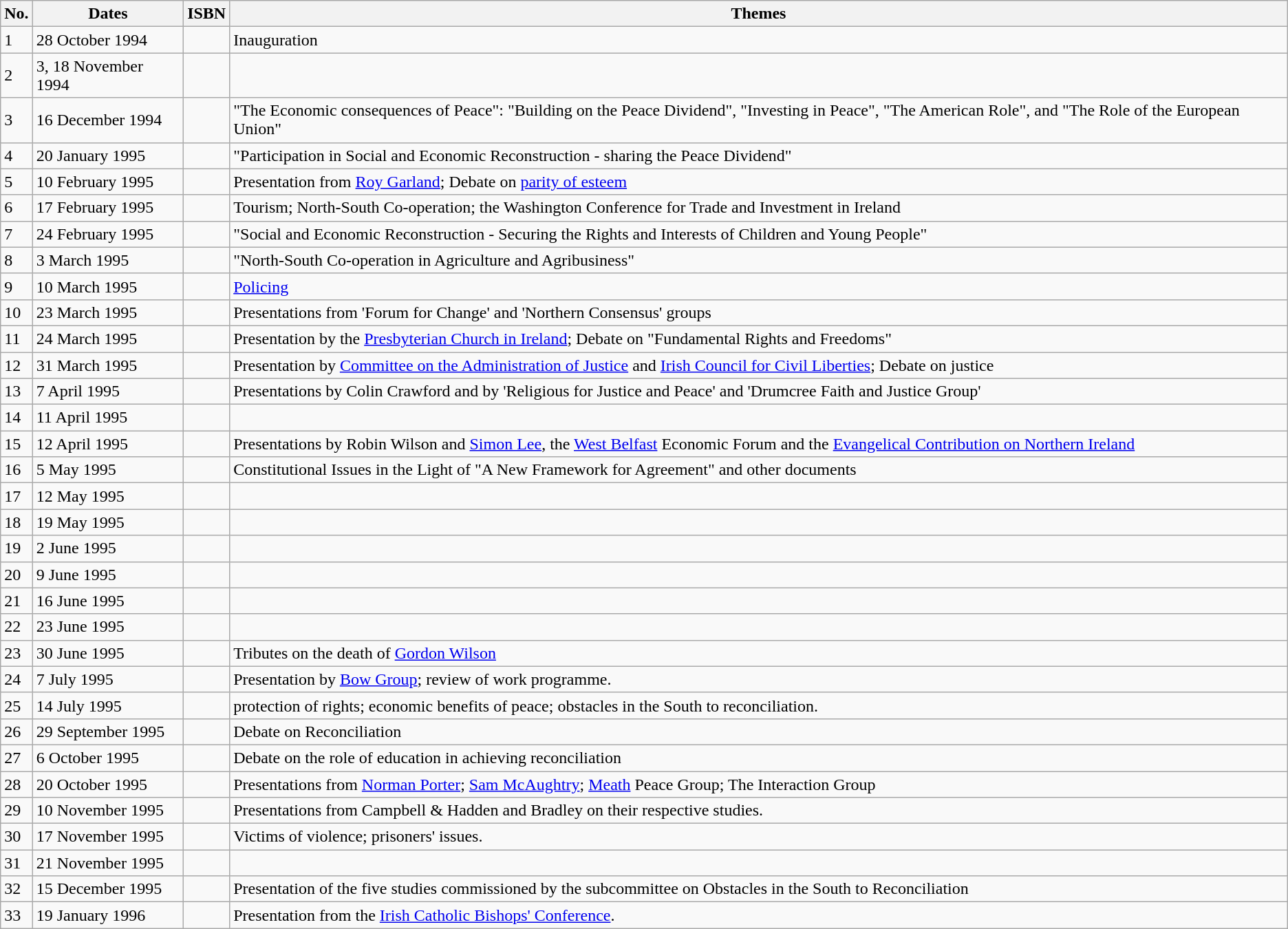<table class="wikitable">
<tr>
<th>No.</th>
<th>Dates</th>
<th>ISBN</th>
<th>Themes</th>
</tr>
<tr>
<td>1</td>
<td>28 October 1994</td>
<td></td>
<td>Inauguration</td>
</tr>
<tr>
<td>2</td>
<td>3, 18 November 1994</td>
<td></td>
<td></td>
</tr>
<tr>
<td>3</td>
<td>16 December 1994</td>
<td></td>
<td>"The Economic consequences of Peace": "Building on the Peace Dividend", "Investing in Peace", "The American Role", and "The Role of the European Union"</td>
</tr>
<tr>
<td>4</td>
<td>20 January 1995</td>
<td></td>
<td>"Participation in Social and Economic Reconstruction - sharing the Peace Dividend"</td>
</tr>
<tr>
<td>5</td>
<td>10 February 1995</td>
<td></td>
<td>Presentation from <a href='#'>Roy Garland</a>; Debate on <a href='#'>parity of esteem</a></td>
</tr>
<tr>
<td>6</td>
<td>17 February 1995</td>
<td></td>
<td>Tourism; North-South Co-operation; the Washington Conference for Trade and Investment in Ireland</td>
</tr>
<tr>
<td>7</td>
<td>24 February 1995</td>
<td></td>
<td>"Social and Economic Reconstruction - Securing the Rights and Interests of Children and Young People"</td>
</tr>
<tr>
<td>8</td>
<td>3 March 1995</td>
<td></td>
<td>"North-South Co-operation in Agriculture and Agribusiness"</td>
</tr>
<tr>
<td>9</td>
<td>10 March 1995</td>
<td></td>
<td><a href='#'>Policing</a></td>
</tr>
<tr>
<td>10</td>
<td>23 March 1995</td>
<td></td>
<td>Presentations from 'Forum for Change' and 'Northern Consensus' groups</td>
</tr>
<tr>
<td>11</td>
<td>24 March 1995</td>
<td></td>
<td>Presentation by the <a href='#'>Presbyterian Church in Ireland</a>; Debate on "Fundamental Rights and Freedoms"</td>
</tr>
<tr>
<td>12</td>
<td>31 March 1995</td>
<td></td>
<td>Presentation by <a href='#'>Committee on the Administration of Justice</a> and <a href='#'>Irish Council for Civil Liberties</a>; Debate on justice</td>
</tr>
<tr>
<td>13</td>
<td>7 April 1995</td>
<td></td>
<td>Presentations by Colin Crawford and by 'Religious for Justice and Peace' and 'Drumcree Faith and Justice Group'</td>
</tr>
<tr>
<td>14</td>
<td>11 April 1995</td>
<td></td>
<td></td>
</tr>
<tr>
<td>15</td>
<td>12 April 1995</td>
<td></td>
<td>Presentations by Robin Wilson and <a href='#'>Simon Lee</a>, the <a href='#'>West Belfast</a> Economic Forum and the <a href='#'>Evangelical Contribution on Northern Ireland</a></td>
</tr>
<tr>
<td>16</td>
<td>5 May 1995</td>
<td></td>
<td>Constitutional Issues in the Light of "A New Framework for Agreement" and other documents</td>
</tr>
<tr>
<td>17</td>
<td>12 May 1995</td>
<td></td>
<td></td>
</tr>
<tr>
<td>18</td>
<td>19 May 1995</td>
<td></td>
<td></td>
</tr>
<tr>
<td>19</td>
<td>2 June 1995</td>
<td></td>
<td></td>
</tr>
<tr>
<td>20</td>
<td>9 June 1995</td>
<td></td>
<td></td>
</tr>
<tr>
<td>21</td>
<td>16 June 1995</td>
<td></td>
<td></td>
</tr>
<tr>
<td>22</td>
<td>23 June 1995</td>
<td></td>
<td></td>
</tr>
<tr>
<td>23</td>
<td>30 June 1995</td>
<td></td>
<td>Tributes on the death of <a href='#'>Gordon Wilson</a></td>
</tr>
<tr>
<td>24</td>
<td>7 July 1995</td>
<td></td>
<td>Presentation by <a href='#'>Bow Group</a>; review of work programme.</td>
</tr>
<tr>
<td>25</td>
<td>14 July 1995</td>
<td></td>
<td>protection of rights; economic benefits of peace; obstacles in the South to reconciliation.</td>
</tr>
<tr>
<td>26</td>
<td>29 September 1995</td>
<td></td>
<td>Debate on Reconciliation</td>
</tr>
<tr>
<td>27</td>
<td>6 October 1995</td>
<td></td>
<td>Debate on the role of education in achieving reconciliation</td>
</tr>
<tr>
<td>28</td>
<td>20 October 1995</td>
<td></td>
<td>Presentations from <a href='#'>Norman Porter</a>; <a href='#'>Sam McAughtry</a>; <a href='#'>Meath</a> Peace Group; The Interaction Group</td>
</tr>
<tr>
<td>29</td>
<td>10 November 1995</td>
<td></td>
<td>Presentations from Campbell & Hadden and Bradley on their respective studies.</td>
</tr>
<tr>
<td>30</td>
<td>17 November 1995</td>
<td></td>
<td>Victims of violence; prisoners' issues.</td>
</tr>
<tr>
<td>31</td>
<td>21 November 1995</td>
<td></td>
<td></td>
</tr>
<tr>
<td>32</td>
<td>15 December 1995</td>
<td></td>
<td>Presentation of the five studies commissioned by the subcommittee on Obstacles in the South to Reconciliation</td>
</tr>
<tr>
<td>33</td>
<td>19 January 1996</td>
<td></td>
<td>Presentation from the <a href='#'>Irish Catholic Bishops' Conference</a>.</td>
</tr>
</table>
